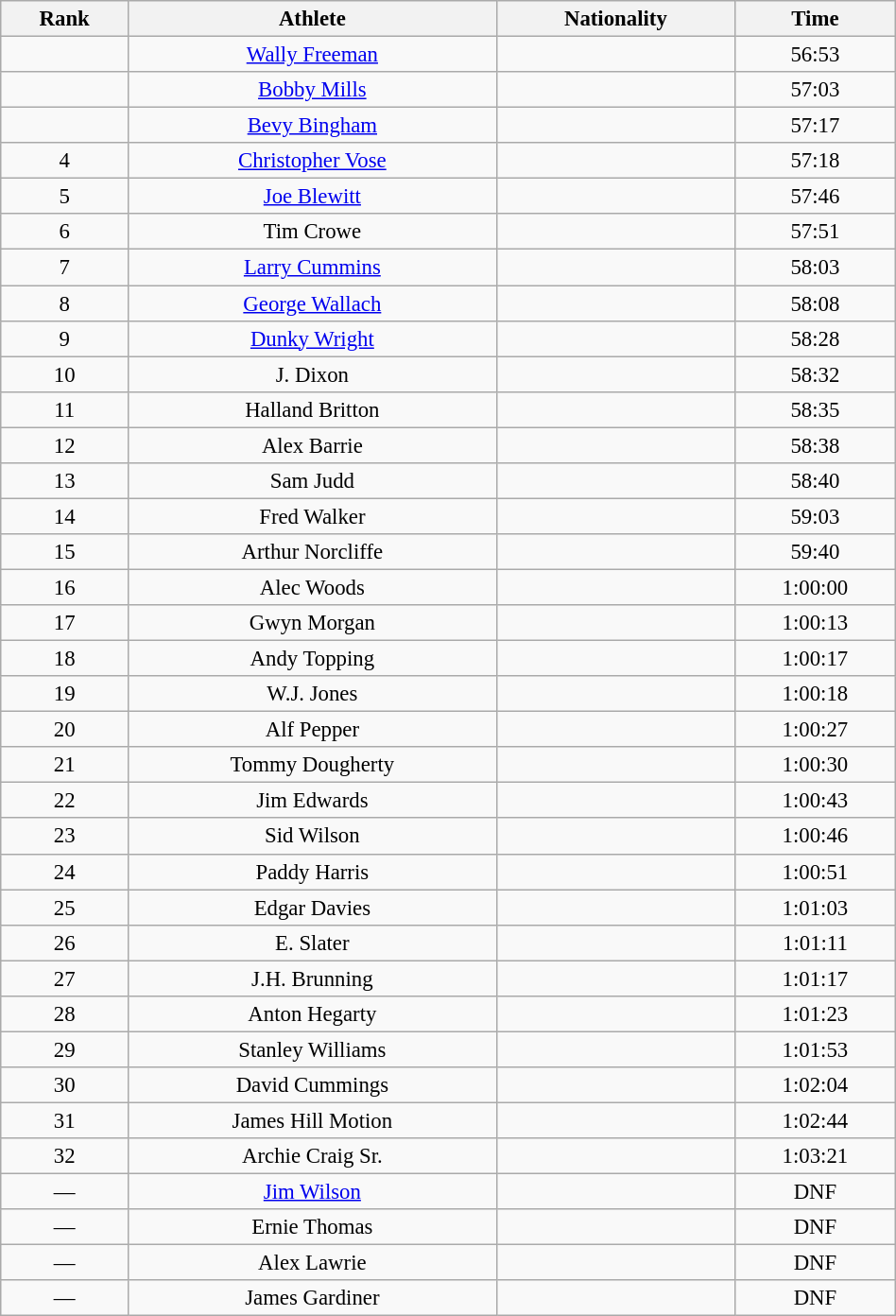<table class="wikitable sortable" style=" text-align:center; font-size:95%;" width="50%">
<tr>
<th>Rank</th>
<th>Athlete</th>
<th>Nationality</th>
<th>Time</th>
</tr>
<tr>
<td align=center></td>
<td><a href='#'>Wally Freeman</a></td>
<td></td>
<td>56:53</td>
</tr>
<tr>
<td align=center></td>
<td><a href='#'>Bobby Mills</a></td>
<td></td>
<td>57:03</td>
</tr>
<tr>
<td align=center></td>
<td><a href='#'>Bevy Bingham</a></td>
<td></td>
<td>57:17</td>
</tr>
<tr>
<td align=center>4</td>
<td><a href='#'>Christopher Vose</a></td>
<td></td>
<td>57:18</td>
</tr>
<tr>
<td align=center>5</td>
<td><a href='#'>Joe Blewitt</a></td>
<td></td>
<td>57:46</td>
</tr>
<tr>
<td align=center>6</td>
<td>Tim Crowe</td>
<td></td>
<td>57:51</td>
</tr>
<tr>
<td align=center>7</td>
<td><a href='#'>Larry Cummins</a></td>
<td></td>
<td>58:03</td>
</tr>
<tr>
<td align=center>8</td>
<td><a href='#'>George Wallach</a></td>
<td></td>
<td>58:08</td>
</tr>
<tr>
<td align=center>9</td>
<td><a href='#'>Dunky Wright</a></td>
<td></td>
<td>58:28</td>
</tr>
<tr>
<td align=center>10</td>
<td>J. Dixon</td>
<td></td>
<td>58:32</td>
</tr>
<tr>
<td align=center>11</td>
<td>Halland Britton</td>
<td></td>
<td>58:35</td>
</tr>
<tr>
<td align=center>12</td>
<td>Alex Barrie</td>
<td></td>
<td>58:38</td>
</tr>
<tr>
<td align=center>13</td>
<td>Sam Judd</td>
<td></td>
<td>58:40</td>
</tr>
<tr>
<td align=center>14</td>
<td>Fred Walker</td>
<td></td>
<td>59:03</td>
</tr>
<tr>
<td align=center>15</td>
<td>Arthur Norcliffe</td>
<td></td>
<td>59:40</td>
</tr>
<tr>
<td align=center>16</td>
<td>Alec Woods</td>
<td></td>
<td>1:00:00</td>
</tr>
<tr>
<td align=center>17</td>
<td>Gwyn Morgan</td>
<td></td>
<td>1:00:13</td>
</tr>
<tr>
<td align=center>18</td>
<td>Andy Topping</td>
<td></td>
<td>1:00:17</td>
</tr>
<tr>
<td align=center>19</td>
<td>W.J. Jones</td>
<td></td>
<td>1:00:18</td>
</tr>
<tr>
<td align=center>20</td>
<td>Alf Pepper</td>
<td></td>
<td>1:00:27</td>
</tr>
<tr>
<td align=center>21</td>
<td>Tommy Dougherty</td>
<td></td>
<td>1:00:30</td>
</tr>
<tr>
<td align=center>22</td>
<td>Jim Edwards</td>
<td></td>
<td>1:00:43</td>
</tr>
<tr>
<td align=center>23</td>
<td>Sid Wilson</td>
<td></td>
<td>1:00:46</td>
</tr>
<tr>
<td align=center>24</td>
<td>Paddy Harris</td>
<td></td>
<td>1:00:51</td>
</tr>
<tr>
<td align=center>25</td>
<td>Edgar Davies</td>
<td></td>
<td>1:01:03</td>
</tr>
<tr>
<td align=center>26</td>
<td>E. Slater</td>
<td></td>
<td>1:01:11</td>
</tr>
<tr>
<td align=center>27</td>
<td>J.H. Brunning</td>
<td></td>
<td>1:01:17</td>
</tr>
<tr>
<td align=center>28</td>
<td>Anton Hegarty</td>
<td></td>
<td>1:01:23</td>
</tr>
<tr>
<td align=center>29</td>
<td>Stanley Williams</td>
<td></td>
<td>1:01:53</td>
</tr>
<tr>
<td align=center>30</td>
<td>David Cummings</td>
<td></td>
<td>1:02:04</td>
</tr>
<tr>
<td align=center>31</td>
<td>James Hill Motion</td>
<td></td>
<td>1:02:44</td>
</tr>
<tr>
<td align=center>32</td>
<td>Archie Craig Sr.</td>
<td></td>
<td>1:03:21</td>
</tr>
<tr>
<td align=center>—</td>
<td><a href='#'>Jim Wilson</a></td>
<td></td>
<td>DNF</td>
</tr>
<tr>
<td align=center>—</td>
<td>Ernie Thomas</td>
<td></td>
<td>DNF</td>
</tr>
<tr>
<td align=center>—</td>
<td>Alex Lawrie</td>
<td></td>
<td>DNF</td>
</tr>
<tr>
<td align=center>—</td>
<td>James Gardiner</td>
<td></td>
<td>DNF</td>
</tr>
</table>
